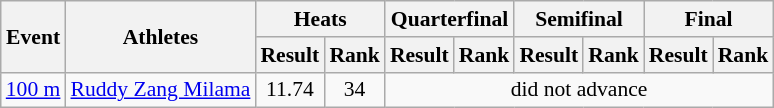<table class="wikitable" border="1" style="font-size:90%">
<tr>
<th rowspan="2">Event</th>
<th rowspan="2">Athletes</th>
<th colspan="2">Heats</th>
<th colspan="2">Quarterfinal</th>
<th colspan="2">Semifinal</th>
<th colspan="2">Final</th>
</tr>
<tr>
<th>Result</th>
<th>Rank</th>
<th>Result</th>
<th>Rank</th>
<th>Result</th>
<th>Rank</th>
<th>Result</th>
<th>Rank</th>
</tr>
<tr>
<td><a href='#'>100 m</a></td>
<td><a href='#'>Ruddy Zang Milama</a></td>
<td align=center>11.74</td>
<td align=center>34</td>
<td align=center colspan=6>did not advance</td>
</tr>
</table>
